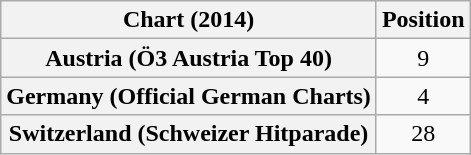<table class="wikitable sortable plainrowheaders" style="text-align:center">
<tr>
<th scope="col">Chart (2014)</th>
<th scope="col">Position</th>
</tr>
<tr>
<th scope="row">Austria (Ö3 Austria Top 40)</th>
<td>9</td>
</tr>
<tr>
<th scope="row">Germany (Official German Charts)</th>
<td>4</td>
</tr>
<tr>
<th scope="row">Switzerland (Schweizer Hitparade)</th>
<td>28</td>
</tr>
</table>
